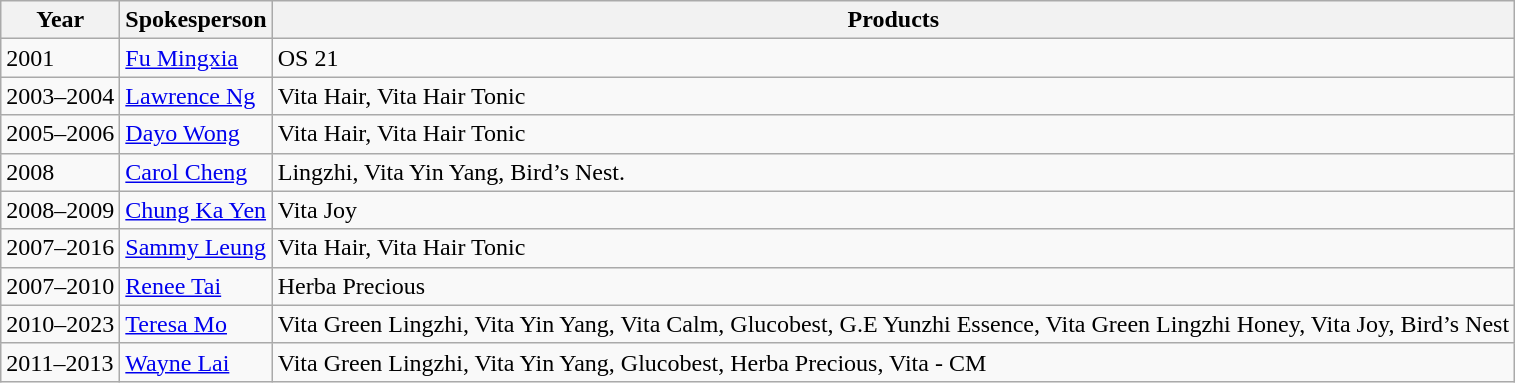<table class="wikitable">
<tr>
<th>Year</th>
<th>Spokesperson</th>
<th>Products</th>
</tr>
<tr>
<td>2001</td>
<td><a href='#'>Fu Mingxia</a></td>
<td>OS 21</td>
</tr>
<tr>
<td>2003–2004</td>
<td><a href='#'>Lawrence Ng</a></td>
<td>Vita Hair, Vita Hair Tonic</td>
</tr>
<tr>
<td>2005–2006</td>
<td><a href='#'>Dayo Wong</a></td>
<td>Vita Hair, Vita Hair Tonic</td>
</tr>
<tr>
<td>2008</td>
<td><a href='#'>Carol Cheng</a></td>
<td>Lingzhi, Vita Yin Yang, Bird’s Nest.</td>
</tr>
<tr>
<td>2008–2009</td>
<td><a href='#'>Chung Ka Yen</a></td>
<td>Vita Joy</td>
</tr>
<tr>
<td>2007–2016</td>
<td><a href='#'>Sammy Leung</a></td>
<td>Vita Hair, Vita Hair Tonic</td>
</tr>
<tr>
<td>2007–2010</td>
<td><a href='#'>Renee Tai</a></td>
<td>Herba Precious</td>
</tr>
<tr>
<td>2010–2023</td>
<td><a href='#'>Teresa Mo</a></td>
<td>Vita Green Lingzhi, Vita Yin Yang, Vita Calm, Glucobest, G.E Yunzhi Essence, Vita Green Lingzhi Honey, Vita Joy, Bird’s Nest</td>
</tr>
<tr>
<td>2011–2013</td>
<td><a href='#'>Wayne Lai</a></td>
<td>Vita Green Lingzhi, Vita Yin Yang, Glucobest, Herba Precious, Vita - CM</td>
</tr>
</table>
